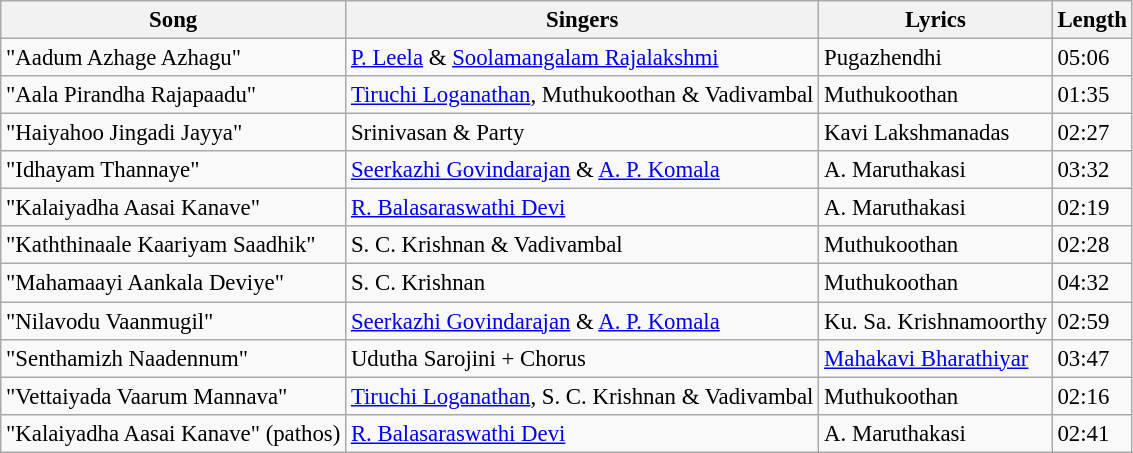<table class="wikitable" style="font-size:95%;">
<tr>
<th>Song</th>
<th>Singers</th>
<th>Lyrics</th>
<th>Length</th>
</tr>
<tr>
<td>"Aadum Azhage Azhagu"</td>
<td><a href='#'>P. Leela</a> & <a href='#'>Soolamangalam Rajalakshmi</a></td>
<td>Pugazhendhi</td>
<td>05:06</td>
</tr>
<tr>
<td>"Aala Pirandha Rajapaadu"</td>
<td><a href='#'>Tiruchi Loganathan</a>, Muthukoothan & Vadivambal</td>
<td>Muthukoothan</td>
<td>01:35</td>
</tr>
<tr>
<td>"Haiyahoo Jingadi Jayya"</td>
<td>Srinivasan & Party</td>
<td>Kavi Lakshmanadas</td>
<td>02:27</td>
</tr>
<tr>
<td>"Idhayam Thannaye"</td>
<td><a href='#'>Seerkazhi Govindarajan</a> & <a href='#'>A. P. Komala</a></td>
<td>A. Maruthakasi</td>
<td>03:32</td>
</tr>
<tr>
<td>"Kalaiyadha Aasai Kanave"</td>
<td><a href='#'>R. Balasaraswathi Devi</a></td>
<td>A. Maruthakasi</td>
<td>02:19</td>
</tr>
<tr>
<td>"Kaththinaale Kaariyam Saadhik"</td>
<td>S. C. Krishnan & Vadivambal</td>
<td>Muthukoothan</td>
<td>02:28</td>
</tr>
<tr>
<td>"Mahamaayi Aankala Deviye"</td>
<td>S. C. Krishnan</td>
<td>Muthukoothan</td>
<td>04:32</td>
</tr>
<tr>
<td>"Nilavodu Vaanmugil"</td>
<td><a href='#'>Seerkazhi Govindarajan</a> & <a href='#'>A. P. Komala</a></td>
<td>Ku. Sa. Krishnamoorthy</td>
<td>02:59</td>
</tr>
<tr>
<td>"Senthamizh Naadennum"</td>
<td>Udutha Sarojini + Chorus</td>
<td><a href='#'>Mahakavi Bharathiyar</a></td>
<td>03:47</td>
</tr>
<tr>
<td>"Vettaiyada Vaarum Mannava"</td>
<td><a href='#'>Tiruchi Loganathan</a>, S. C. Krishnan & Vadivambal</td>
<td>Muthukoothan</td>
<td>02:16</td>
</tr>
<tr>
<td>"Kalaiyadha Aasai Kanave" (pathos)</td>
<td><a href='#'>R. Balasaraswathi Devi</a></td>
<td>A. Maruthakasi</td>
<td>02:41</td>
</tr>
</table>
